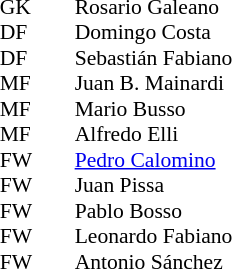<table style="font-size:90%; margin:0.2em auto;" cellspacing="0" cellpadding="0">
<tr>
<th width="25"></th>
<th width="25"></th>
</tr>
<tr>
<td>GK</td>
<td></td>
<td> Rosario Galeano</td>
</tr>
<tr>
<td>DF</td>
<td></td>
<td> Domingo Costa</td>
</tr>
<tr>
<td>DF</td>
<td></td>
<td> Sebastián Fabiano</td>
</tr>
<tr>
<td>MF</td>
<td></td>
<td> Juan B. Mainardi</td>
</tr>
<tr>
<td>MF</td>
<td></td>
<td> Mario Busso</td>
</tr>
<tr>
<td>MF</td>
<td></td>
<td> Alfredo Elli</td>
</tr>
<tr>
<td>FW</td>
<td></td>
<td> <a href='#'>Pedro Calomino</a></td>
</tr>
<tr>
<td>FW</td>
<td></td>
<td> Juan Pissa</td>
</tr>
<tr>
<td>FW</td>
<td></td>
<td> Pablo Bosso</td>
</tr>
<tr>
<td>FW</td>
<td></td>
<td> Leonardo Fabiano</td>
</tr>
<tr>
<td>FW</td>
<td></td>
<td> Antonio Sánchez</td>
</tr>
</table>
